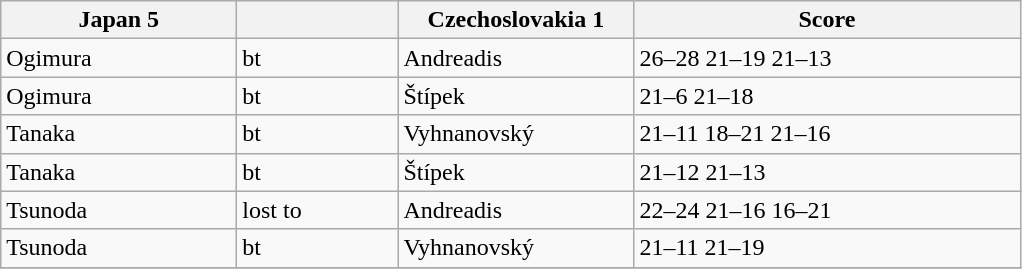<table class="wikitable">
<tr>
<th width=150> Japan 5</th>
<th width=100></th>
<th width=150> Czechoslovakia 1</th>
<th width=250>Score</th>
</tr>
<tr>
<td>Ogimura</td>
<td>bt</td>
<td>Andreadis</td>
<td>26–28 21–19 21–13</td>
</tr>
<tr>
<td>Ogimura</td>
<td>bt</td>
<td>Štípek</td>
<td>21–6 21–18</td>
</tr>
<tr>
<td>Tanaka</td>
<td>bt</td>
<td>Vyhnanovský</td>
<td>21–11 18–21 21–16</td>
</tr>
<tr>
<td>Tanaka</td>
<td>bt</td>
<td>Štípek</td>
<td>21–12 21–13</td>
</tr>
<tr>
<td>Tsunoda</td>
<td>lost to</td>
<td>Andreadis</td>
<td>22–24 21–16 16–21</td>
</tr>
<tr>
<td>Tsunoda</td>
<td>bt</td>
<td>Vyhnanovský</td>
<td>21–11 21–19</td>
</tr>
<tr>
</tr>
</table>
